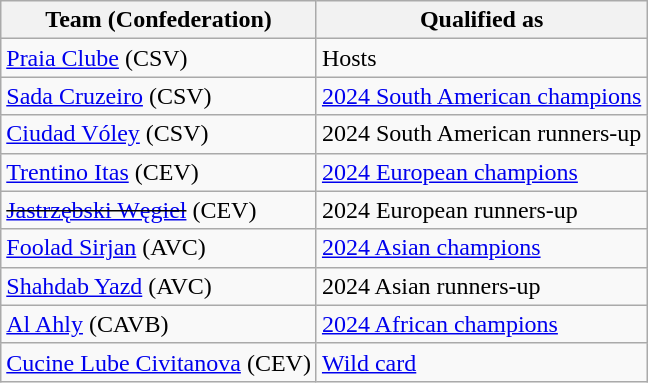<table class="wikitable">
<tr>
<th>Team (Confederation)</th>
<th>Qualified as</th>
</tr>
<tr>
<td> <a href='#'>Praia Clube</a> (CSV)</td>
<td>Hosts</td>
</tr>
<tr>
<td> <a href='#'>Sada Cruzeiro</a> (CSV)</td>
<td><a href='#'>2024 South American champions</a></td>
</tr>
<tr>
<td> <a href='#'>Ciudad Vóley</a> (CSV)</td>
<td>2024 South American runners-up</td>
</tr>
<tr>
<td> <a href='#'>Trentino Itas</a> (CEV)</td>
<td><a href='#'>2024 European champions</a></td>
</tr>
<tr>
<td> <s><a href='#'>Jastrzębski Węgiel</a></s> (CEV)</td>
<td>2024 European runners-up</td>
</tr>
<tr>
<td> <a href='#'>Foolad Sirjan</a> (AVC)</td>
<td><a href='#'>2024 Asian champions</a></td>
</tr>
<tr>
<td> <a href='#'>Shahdab Yazd</a> (AVC)</td>
<td>2024 Asian runners-up</td>
</tr>
<tr>
<td>  <a href='#'>Al Ahly</a> (CAVB)</td>
<td><a href='#'>2024 African champions</a></td>
</tr>
<tr>
<td> <a href='#'>Cucine Lube Civitanova</a> (CEV)</td>
<td><a href='#'>Wild card</a></td>
</tr>
</table>
